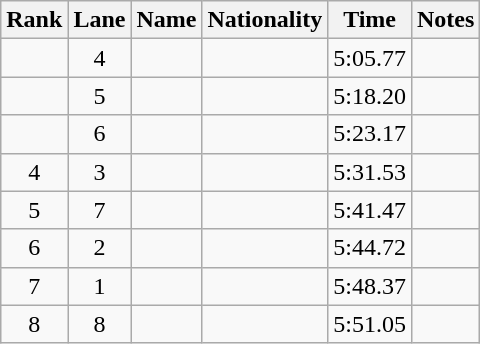<table class="wikitable sortable" style="text-align:center">
<tr>
<th>Rank</th>
<th>Lane</th>
<th>Name</th>
<th>Nationality</th>
<th>Time</th>
<th>Notes</th>
</tr>
<tr>
<td></td>
<td>4</td>
<td align=left></td>
<td align=left></td>
<td>5:05.77</td>
<td></td>
</tr>
<tr>
<td></td>
<td>5</td>
<td align=left></td>
<td align=left></td>
<td>5:18.20</td>
<td></td>
</tr>
<tr>
<td></td>
<td>6</td>
<td align=left></td>
<td align=left></td>
<td>5:23.17</td>
<td></td>
</tr>
<tr>
<td>4</td>
<td>3</td>
<td align=left></td>
<td align=left></td>
<td>5:31.53</td>
<td></td>
</tr>
<tr>
<td>5</td>
<td>7</td>
<td align=left></td>
<td align=left></td>
<td>5:41.47</td>
<td></td>
</tr>
<tr>
<td>6</td>
<td>2</td>
<td align=left></td>
<td align=left></td>
<td>5:44.72</td>
<td></td>
</tr>
<tr>
<td>7</td>
<td>1</td>
<td align=left></td>
<td align=left></td>
<td>5:48.37</td>
<td></td>
</tr>
<tr>
<td>8</td>
<td>8</td>
<td align=left></td>
<td align=left></td>
<td>5:51.05</td>
<td></td>
</tr>
</table>
